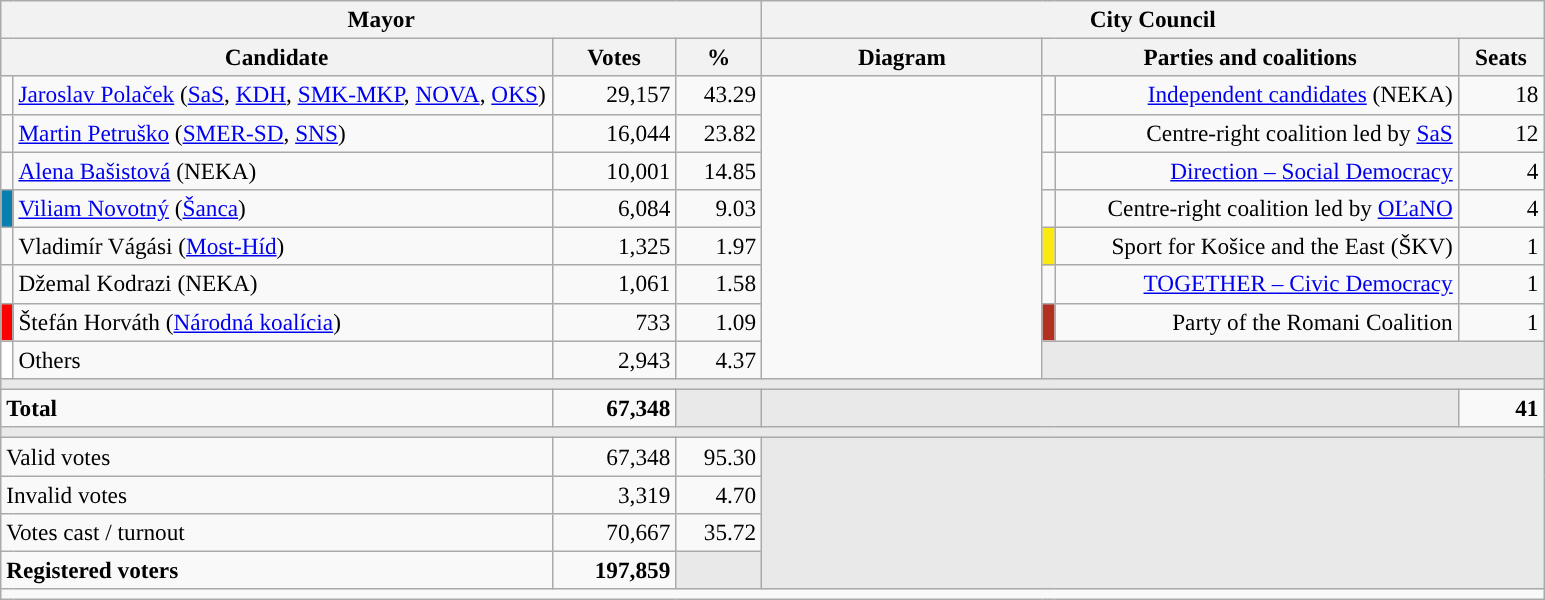<table class="wikitable" style="text-align:right; font-size:97%;">
<tr>
<th colspan="4" width="500">Mayor</th>
<th colspan="4" width="500">City Council</th>
</tr>
<tr>
<th colspan="2" width="325">Candidate</th>
<th width="75">Votes</th>
<th width="50">%</th>
<th width="180">Diagram</th>
<th colspan="2" width="270">Parties and coalitions</th>
<th width="50">Seats</th>
</tr>
<tr>
<td width="1" style="color:inherit;background:"></td>
<td align="left"><a href='#'>Jaroslav Polaček</a> (<a href='#'>SaS</a>, <a href='#'>KDH</a>, <a href='#'>SMK-MKP</a>, <a href='#'>NOVA</a>, <a href='#'>OKS</a>)</td>
<td>29,157</td>
<td>43.29</td>
<td rowspan="8"></td>
<td width="1" style="color:inherit;background:"></td>
<td><a href='#'>Independent candidates</a> (NEKA)</td>
<td>18</td>
</tr>
<tr>
<td width="1" style="color:inherit;background:"></td>
<td align="left"><a href='#'>Martin Petruško</a> (<a href='#'>SMER-SD</a>, <a href='#'>SNS</a>)</td>
<td>16,044</td>
<td>23.82</td>
<td width="1" style="color:inherit;background:"></td>
<td>Centre-right coalition led by <a href='#'>SaS</a></td>
<td>12</td>
</tr>
<tr>
<td width="1" style="color:inherit;background:"></td>
<td align="left"><a href='#'>Alena Bašistová</a> (NEKA)</td>
<td>10,001</td>
<td>14.85</td>
<td width="1" style="color:inherit;background:"></td>
<td><a href='#'>Direction – Social Democracy</a></td>
<td>4</td>
</tr>
<tr>
<td width="1" style="color:inherit;background:#087fae"></td>
<td align="left"><a href='#'>Viliam Novotný</a> (<a href='#'>Šanca</a>)</td>
<td>6,084</td>
<td>9.03</td>
<td width="1" style="color:inherit;background:"></td>
<td>Centre-right coalition led by <a href='#'>OĽaNO</a></td>
<td>4</td>
</tr>
<tr>
<td width="1" style="color:inherit;background:"></td>
<td align="left">Vladimír Vágási (<a href='#'>Most-Híd</a>)</td>
<td>1,325</td>
<td>1.97</td>
<td width="1" style="color:inherit;background:#FAEA0F"></td>
<td>Sport for Košice and the East (ŠKV)</td>
<td>1</td>
</tr>
<tr>
<td width="1" style="color:inherit;background:"></td>
<td align="left">Džemal Kodrazi (NEKA)</td>
<td>1,061</td>
<td>1.58</td>
<td width="1" style="color:inherit;background:"></td>
<td><a href='#'>TOGETHER – Civic Democracy</a></td>
<td>1</td>
</tr>
<tr>
<td width="1" bgcolor="red"></td>
<td align="left">Štefán Horváth (<a href='#'>Národná koalícia</a>)</td>
<td>733</td>
<td>1.09</td>
<td width="1" style="color:inherit;background:#B23020"></td>
<td>Party of the Romani Coalition</td>
<td>1</td>
</tr>
<tr>
<td width="1" bgcolor="white"></td>
<td align="left">Others</td>
<td>2,943</td>
<td>4.37</td>
<td colspan="3" bgcolor="#E9E9E9"></td>
</tr>
<tr>
<td colspan="8" bgcolor="#E9E9E9"></td>
</tr>
<tr>
<td align="left" colspan="2"><strong>Total</strong></td>
<td><strong>67,348</strong></td>
<td style="color:inherit;background:#E9E9E9"></td>
<td colspan="3" bgcolor="#E9E9E9"></td>
<td><strong>41</strong></td>
</tr>
<tr>
<td colspan="8" bgcolor="#E9E9E9"></td>
</tr>
<tr>
<td align="left" colspan="2">Valid votes</td>
<td>67,348</td>
<td>95.30</td>
<td bgcolor="#E9E9E9" rowspan="4" colspan="4"></td>
</tr>
<tr>
<td align="left" colspan="2">Invalid votes</td>
<td>3,319</td>
<td>4.70</td>
</tr>
<tr>
<td align="left" colspan="2">Votes cast / turnout</td>
<td>70,667</td>
<td>35.72</td>
</tr>
<tr style="font-weight:bold;">
<td align="left" colspan="2">Registered voters</td>
<td>197,859</td>
<td bgcolor="#E9E9E9"></td>
</tr>
<tr>
<td colspan="8"></td>
</tr>
</table>
